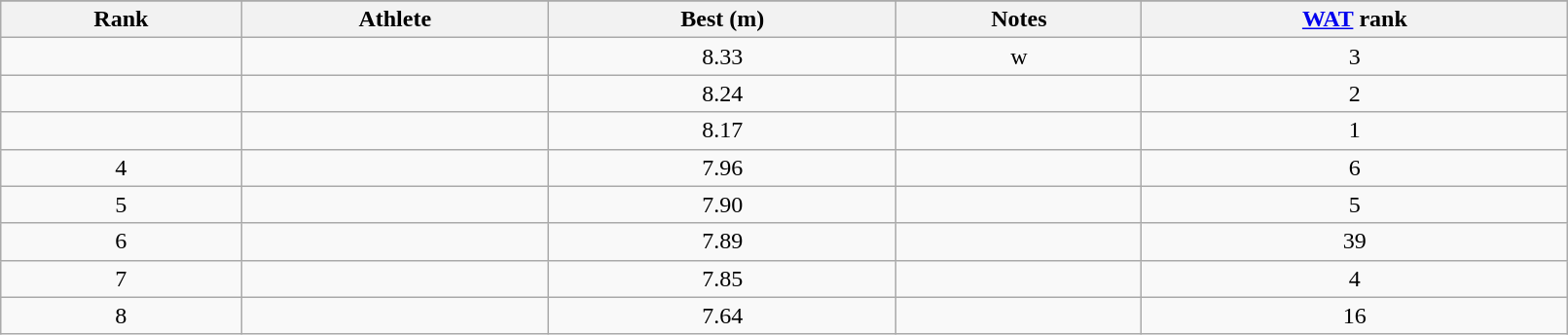<table class="wikitable" width=85%>
<tr>
</tr>
<tr>
<th>Rank</th>
<th>Athlete</th>
<th>Best (m)</th>
<th>Notes</th>
<th><a href='#'>WAT</a> rank</th>
</tr>
<tr align="center">
<td></td>
<td align="left"></td>
<td>8.33</td>
<td>w</td>
<td>3</td>
</tr>
<tr align="center">
<td></td>
<td align="left"></td>
<td>8.24</td>
<td></td>
<td>2</td>
</tr>
<tr align="center">
<td></td>
<td align="left"></td>
<td>8.17</td>
<td></td>
<td>1</td>
</tr>
<tr align="center">
<td>4</td>
<td align="left"></td>
<td>7.96</td>
<td></td>
<td>6</td>
</tr>
<tr align="center">
<td>5</td>
<td align="left"></td>
<td>7.90</td>
<td></td>
<td>5</td>
</tr>
<tr align="center">
<td>6</td>
<td align="left"></td>
<td>7.89</td>
<td></td>
<td>39</td>
</tr>
<tr align="center">
<td>7</td>
<td align="left"></td>
<td>7.85</td>
<td></td>
<td>4</td>
</tr>
<tr align="center">
<td>8</td>
<td align="left"></td>
<td>7.64</td>
<td></td>
<td>16</td>
</tr>
</table>
